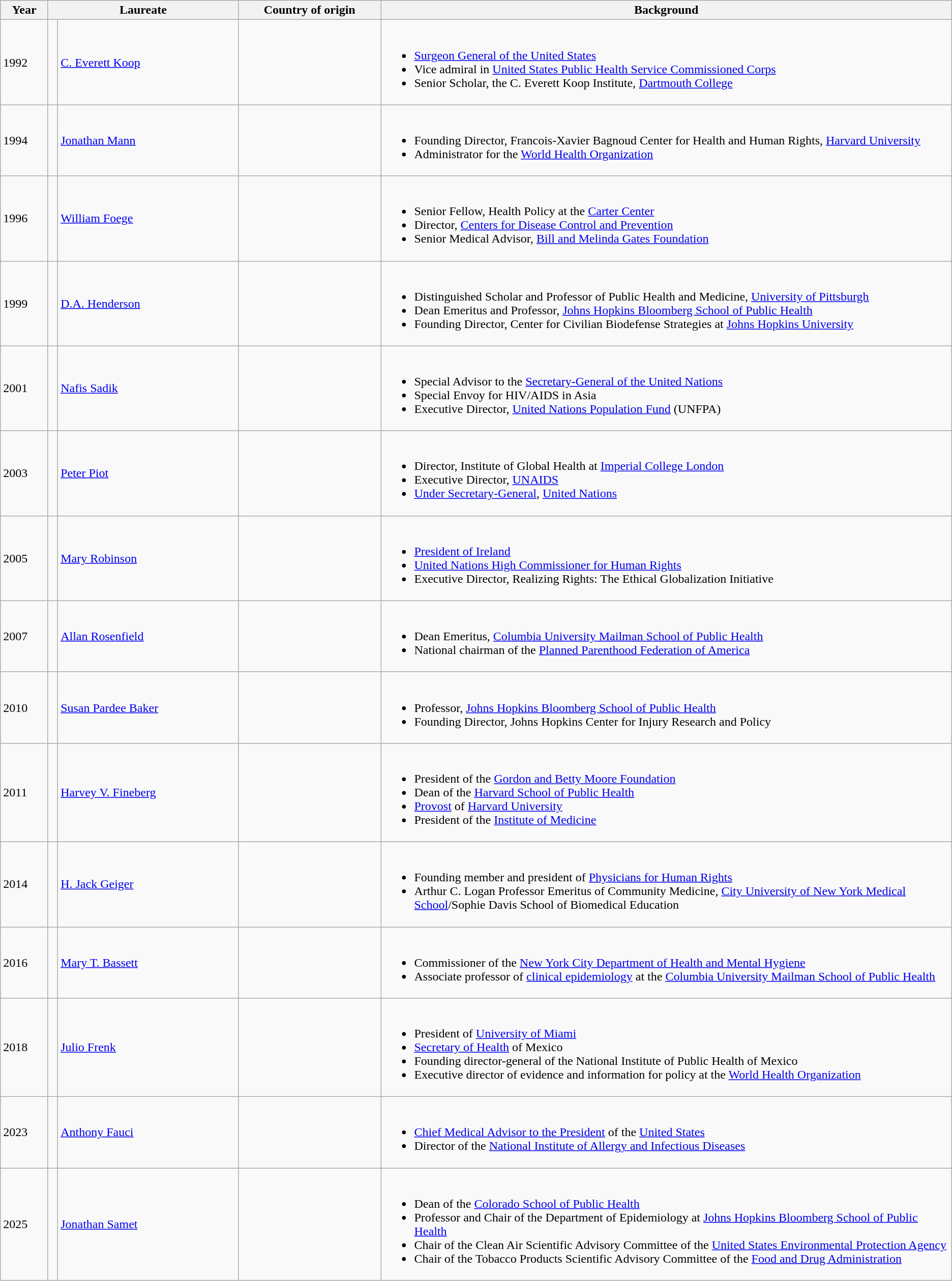<table align="center" class="wikitable sortable">
<tr>
<th>Year</th>
<th colspan="2" width="20%">Laureate</th>
<th width="15%">Country of origin</th>
<th width="60%">Background</th>
</tr>
<tr>
<td>1992</td>
<td></td>
<td><a href='#'>C. Everett Koop</a></td>
<td data-sort-value="United States"></td>
<td><br><ul><li><a href='#'>Surgeon General of the United States</a></li><li>Vice admiral in <a href='#'>United States Public Health Service Commissioned Corps</a></li><li>Senior Scholar, the C. Everett Koop Institute, <a href='#'>Dartmouth College</a></li></ul></td>
</tr>
<tr>
<td>1994</td>
<td></td>
<td><a href='#'>Jonathan Mann</a></td>
<td></td>
<td><br><ul><li>Founding Director, Francois-Xavier Bagnoud Center for Health and Human Rights, <a href='#'>Harvard University</a></li><li>Administrator for the <a href='#'>World Health Organization</a></li></ul></td>
</tr>
<tr>
<td>1996</td>
<td></td>
<td><a href='#'>William Foege</a></td>
<td></td>
<td><br><ul><li>Senior Fellow, Health Policy at the <a href='#'>Carter Center</a></li><li>Director, <a href='#'>Centers for Disease Control and Prevention</a></li><li>Senior Medical Advisor, <a href='#'>Bill and Melinda Gates Foundation</a></li></ul></td>
</tr>
<tr>
<td>1999</td>
<td></td>
<td><a href='#'>D.A. Henderson</a></td>
<td></td>
<td><br><ul><li>Distinguished Scholar and Professor of Public Health and Medicine, <a href='#'>University of Pittsburgh</a></li><li>Dean Emeritus and Professor, <a href='#'>Johns Hopkins Bloomberg School of Public Health</a></li><li>Founding Director, Center for Civilian Biodefense Strategies at <a href='#'>Johns Hopkins University</a></li></ul></td>
</tr>
<tr>
<td>2001</td>
<td></td>
<td><a href='#'>Nafis Sadik</a></td>
<td></td>
<td><br><ul><li>Special Advisor to the <a href='#'>Secretary-General of the United Nations</a></li><li>Special Envoy for HIV/AIDS in Asia</li><li>Executive Director, <a href='#'>United Nations Population Fund</a> (UNFPA)</li></ul></td>
</tr>
<tr>
<td>2003</td>
<td></td>
<td><a href='#'>Peter Piot</a></td>
<td></td>
<td><br><ul><li>Director, Institute of Global Health at <a href='#'>Imperial College London</a></li><li>Executive Director, <a href='#'>UNAIDS</a></li><li><a href='#'>Under Secretary-General</a>, <a href='#'>United Nations</a></li></ul></td>
</tr>
<tr>
<td>2005</td>
<td></td>
<td><a href='#'>Mary Robinson</a></td>
<td></td>
<td><br><ul><li><a href='#'>President of Ireland</a></li><li><a href='#'>United Nations High Commissioner for Human Rights</a></li><li>Executive Director, Realizing Rights: The Ethical Globalization Initiative</li></ul></td>
</tr>
<tr>
<td>2007</td>
<td></td>
<td><a href='#'>Allan Rosenfield</a></td>
<td></td>
<td><br><ul><li>Dean Emeritus, <a href='#'>Columbia University Mailman School of Public Health</a></li><li>National chairman of the <a href='#'>Planned Parenthood Federation of America</a></li></ul></td>
</tr>
<tr>
<td>2010</td>
<td></td>
<td><a href='#'>Susan Pardee Baker</a></td>
<td></td>
<td><br><ul><li>Professor, <a href='#'>Johns Hopkins Bloomberg School of Public Health</a></li><li>Founding Director, Johns Hopkins Center for Injury Research and Policy</li></ul></td>
</tr>
<tr>
<td>2011</td>
<td></td>
<td><a href='#'>Harvey V. Fineberg</a></td>
<td></td>
<td><br><ul><li>President of the <a href='#'>Gordon and Betty Moore Foundation</a></li><li>Dean of the <a href='#'>Harvard School of Public Health</a></li><li><a href='#'>Provost</a> of <a href='#'>Harvard University</a></li><li>President of the <a href='#'>Institute of Medicine</a></li></ul></td>
</tr>
<tr>
<td>2014</td>
<td></td>
<td><a href='#'>H. Jack Geiger</a></td>
<td></td>
<td><br><ul><li>Founding member and president of <a href='#'>Physicians for Human Rights</a></li><li>Arthur C. Logan Professor Emeritus of Community Medicine, <a href='#'>City University of New York Medical School</a>/Sophie Davis School of Biomedical Education</li></ul></td>
</tr>
<tr>
<td>2016</td>
<td></td>
<td><a href='#'>Mary T. Bassett</a></td>
<td></td>
<td><br><ul><li>Commissioner of the <a href='#'>New York City Department of Health and Mental Hygiene</a></li><li>Associate professor of <a href='#'>clinical epidemiology</a> at the <a href='#'>Columbia University Mailman School of Public Health</a></li></ul></td>
</tr>
<tr>
<td>2018</td>
<td></td>
<td><a href='#'>Julio Frenk</a></td>
<td></td>
<td><br><ul><li>President of <a href='#'>University of Miami</a></li><li><a href='#'>Secretary of Health</a> of Mexico</li><li>Founding director-general of the National Institute of Public Health of Mexico</li><li>Executive director of evidence and information for policy at the <a href='#'>World Health Organization</a></li></ul></td>
</tr>
<tr>
<td>2023</td>
<td></td>
<td><a href='#'>Anthony Fauci</a></td>
<td></td>
<td><br><ul><li><a href='#'>Chief Medical Advisor to the President</a> of the <a href='#'>United States</a></li><li>Director of the <a href='#'>National Institute of Allergy and Infectious Diseases</a></li></ul></td>
</tr>
<tr>
<td>2025</td>
<td></td>
<td><a href='#'>Jonathan Samet</a></td>
<td></td>
<td><br><ul><li>Dean of the <a href='#'>Colorado School of Public Health</a></li><li>Professor and Chair of the Department of Epidemiology at <a href='#'>Johns Hopkins Bloomberg School of Public Health</a></li><li>Chair of the Clean Air Scientific Advisory Committee of the <a href='#'>United States Environmental Protection Agency</a></li><li>Chair of the Tobacco Products Scientific Advisory Committee of the <a href='#'>Food and Drug Administration</a></li></ul></td>
</tr>
</table>
